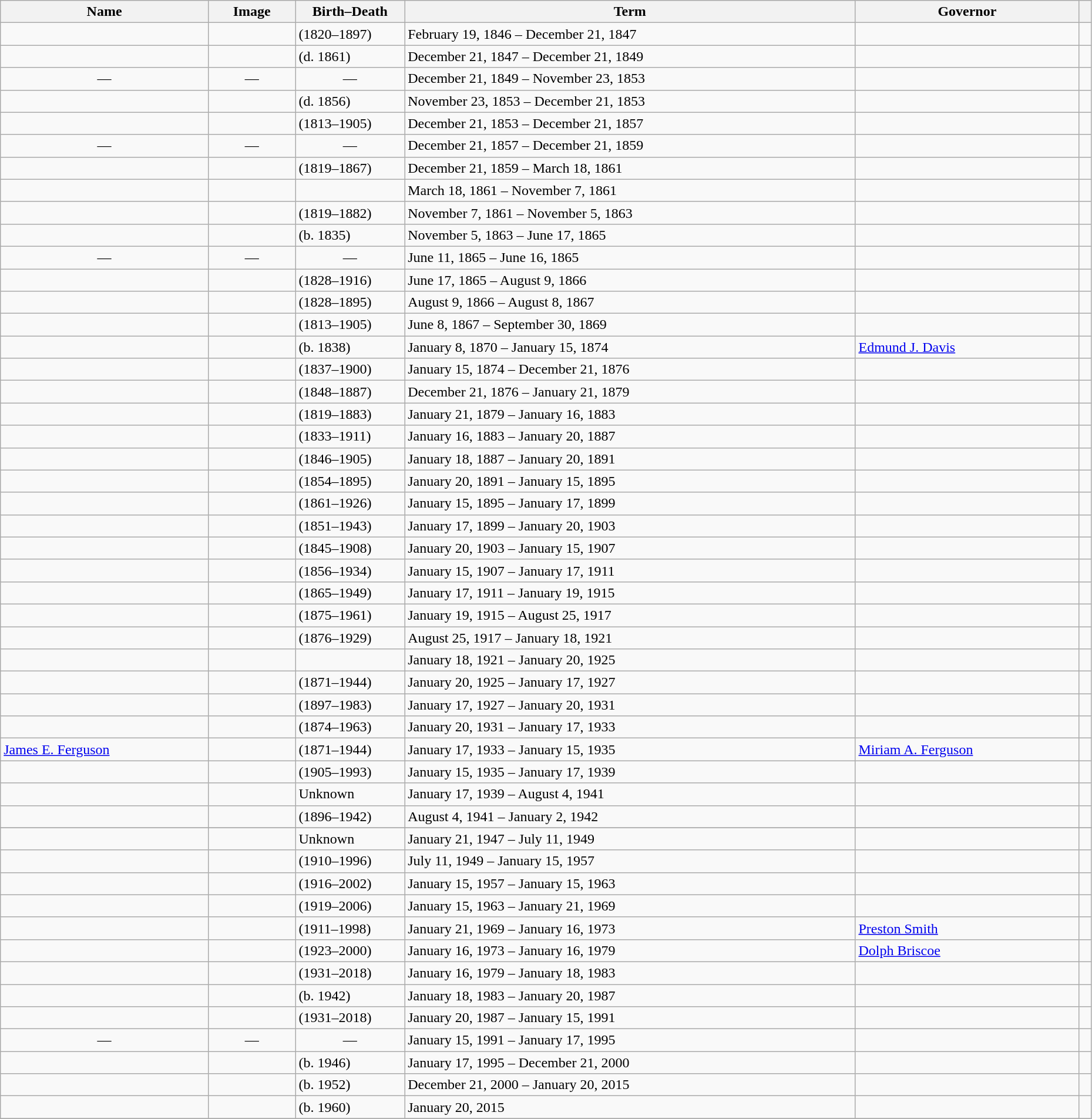<table class="wikitable sortable" style="width:98%">
<tr>
<th scope="col" width =>Name</th>
<th scope="col" width = 8% class="unsortable">Image</th>
<th scope="col" width = 10% class="unsortable">Birth–Death</th>
<th scope="col" width =class="unsortable">Term</th>
<th scope="col" width =>Governor</th>
<th scope="col" class="unsortable"></th>
</tr>
<tr>
<td scope="row"></td>
<td></td>
<td>(1820–1897)</td>
<td>February 19, 1846 – December 21, 1847</td>
<td></td>
<td></td>
</tr>
<tr>
<td scope="row"></td>
<td></td>
<td>(d. 1861)</td>
<td>December 21, 1847 –  December 21, 1849</td>
<td></td>
<td></td>
</tr>
<tr>
<td scope="row" align="center">—</td>
<td align="center">—</td>
<td align="center">—</td>
<td>December 21, 1849 – November 23, 1853</td>
<td></td>
<td></td>
</tr>
<tr>
<td scope="row"></td>
<td></td>
<td>(d. 1856)</td>
<td>November 23, 1853 – December 21, 1853</td>
<td></td>
<td></td>
</tr>
<tr>
<td scope="row"></td>
<td></td>
<td>(1813–1905)</td>
<td>December 21, 1853 – December 21, 1857</td>
<td></td>
<td></td>
</tr>
<tr>
<td scope="row" align="center">—</td>
<td align="center">—</td>
<td align="center">—</td>
<td>December 21, 1857 – December 21, 1859</td>
<td></td>
<td></td>
</tr>
<tr>
<td scope="row"></td>
<td></td>
<td>(1819–1867)</td>
<td>December 21, 1859 – March 18, 1861</td>
<td></td>
<td></td>
</tr>
<tr>
<td scope="row"></td>
<td></td>
<td></td>
<td>March 18, 1861 – November 7, 1861</td>
<td></td>
<td></td>
</tr>
<tr>
<td scope="row"></td>
<td></td>
<td>(1819–1882)</td>
<td>November 7, 1861 – November 5, 1863</td>
<td></td>
<td></td>
</tr>
<tr>
<td scope="row"></td>
<td></td>
<td>(b. 1835)</td>
<td>November 5, 1863 – June 17, 1865</td>
<td></td>
<td></td>
</tr>
<tr>
<td scope="row" align="center">—</td>
<td align="center">—</td>
<td align="center">—</td>
<td>June 11, 1865 – June 16, 1865</td>
<td></td>
<td></td>
</tr>
<tr>
<td scope="row"></td>
<td></td>
<td>(1828–1916)</td>
<td>June 17, 1865 – August 9, 1866</td>
<td></td>
<td></td>
</tr>
<tr>
<td scope="row"></td>
<td></td>
<td>(1828–1895)</td>
<td>August 9, 1866 – August 8, 1867</td>
<td></td>
<td></td>
</tr>
<tr>
<td scope="row"></td>
<td></td>
<td>(1813–1905)</td>
<td>June 8, 1867 – September 30, 1869</td>
<td></td>
<td></td>
</tr>
<tr>
<td scope="row"></td>
<td></td>
<td>(b. 1838)</td>
<td>January 8, 1870 – January 15, 1874</td>
<td><a href='#'>Edmund J. Davis</a></td>
<td></td>
</tr>
<tr>
<td scope="row"></td>
<td></td>
<td>(1837–1900)</td>
<td>January 15, 1874 – December 21, 1876</td>
<td></td>
<td></td>
</tr>
<tr>
<td scope="row"></td>
<td></td>
<td>(1848–1887)</td>
<td>December 21, 1876 – January 21, 1879</td>
<td></td>
<td></td>
</tr>
<tr>
<td scope="row"></td>
<td></td>
<td>(1819–1883)</td>
<td>January 21, 1879 – January 16, 1883</td>
<td></td>
<td></td>
</tr>
<tr>
<td scope="row"></td>
<td></td>
<td>(1833–1911)</td>
<td>January 16, 1883 – January 20, 1887</td>
<td></td>
<td></td>
</tr>
<tr>
<td scope="row"></td>
<td></td>
<td>(1846–1905)</td>
<td>January 18, 1887 – January 20, 1891</td>
<td></td>
<td></td>
</tr>
<tr>
<td scope="row"></td>
<td></td>
<td>(1854–1895)</td>
<td>January 20, 1891 – January 15, 1895</td>
<td></td>
<td></td>
</tr>
<tr>
<td scope="row"></td>
<td></td>
<td>(1861–1926)</td>
<td>January 15, 1895 – January 17, 1899</td>
<td></td>
<td></td>
</tr>
<tr>
<td scope="row"></td>
<td></td>
<td>(1851–1943)</td>
<td>January 17, 1899 – January 20, 1903</td>
<td></td>
<td></td>
</tr>
<tr>
<td scope="row"></td>
<td></td>
<td>(1845–1908)</td>
<td>January 20, 1903 – January 15, 1907</td>
<td></td>
<td></td>
</tr>
<tr>
<td scope="row"></td>
<td></td>
<td>(1856–1934)</td>
<td>January 15, 1907 – January 17, 1911</td>
<td></td>
<td></td>
</tr>
<tr>
<td scope="row"></td>
<td></td>
<td>(1865–1949)</td>
<td>January 17, 1911 – January 19, 1915</td>
<td></td>
<td></td>
</tr>
<tr>
<td scope="row"></td>
<td></td>
<td>(1875–1961)</td>
<td>January 19, 1915 – August 25, 1917</td>
<td></td>
<td></td>
</tr>
<tr>
<td scope="row"></td>
<td></td>
<td>(1876–1929)</td>
<td>August 25, 1917 – January 18, 1921</td>
<td></td>
<td></td>
</tr>
<tr>
<td scope="row"></td>
<td></td>
<td></td>
<td>January 18, 1921 – January 20, 1925</td>
<td></td>
<td></td>
</tr>
<tr>
<td scope="row"></td>
<td></td>
<td>(1871–1944)</td>
<td>January 20, 1925 – January 17, 1927</td>
<td></td>
<td></td>
</tr>
<tr>
<td scope="row"></td>
<td></td>
<td>(1897–1983)</td>
<td>January 17, 1927 – January 20, 1931</td>
<td></td>
<td></td>
</tr>
<tr>
<td scope="row"></td>
<td></td>
<td>(1874–1963)</td>
<td>January 20, 1931 – January 17, 1933</td>
<td></td>
<td></td>
</tr>
<tr>
<td scope="row"><a href='#'>James E. Ferguson</a></td>
<td></td>
<td>(1871–1944)</td>
<td>January 17, 1933 – January 15, 1935</td>
<td><a href='#'>Miriam A. Ferguson</a></td>
<td></td>
</tr>
<tr>
<td scope="row"></td>
<td></td>
<td>(1905–1993)</td>
<td>January 15, 1935  – January 17, 1939</td>
<td></td>
<td></td>
</tr>
<tr>
<td scope="row"></td>
<td></td>
<td>Unknown</td>
<td>January 17, 1939 – August 4, 1941</td>
<td></td>
<td></td>
</tr>
<tr>
<td scope="row"></td>
<td></td>
<td>(1896–1942)</td>
<td>August 4, 1941  – January 2, 1942</td>
<td></td>
<td></td>
</tr>
<tr>
</tr>
<tr>
<td scope="row"></td>
<td></td>
<td>Unknown</td>
<td>January 21, 1947 – July 11, 1949</td>
<td></td>
<td></td>
</tr>
<tr>
<td scope="row"></td>
<td></td>
<td>(1910–1996)</td>
<td>July 11, 1949  – January 15, 1957</td>
<td></td>
<td></td>
</tr>
<tr>
<td scope="row"></td>
<td></td>
<td>(1916–2002)</td>
<td>January 15, 1957 – January 15, 1963</td>
<td></td>
<td></td>
</tr>
<tr>
<td scope="row"></td>
<td></td>
<td>(1919–2006)</td>
<td>January 15, 1963 – January 21, 1969</td>
<td></td>
<td></td>
</tr>
<tr>
<td scope="row"></td>
<td></td>
<td>(1911–1998)</td>
<td>January 21, 1969  –  January 16, 1973</td>
<td><a href='#'>Preston Smith</a></td>
<td></td>
</tr>
<tr>
<td scope="row"></td>
<td></td>
<td>(1923–2000)</td>
<td>January 16, 1973 – January 16, 1979</td>
<td><a href='#'>Dolph Briscoe</a></td>
<td></td>
</tr>
<tr>
<td scope="row"></td>
<td></td>
<td>(1931–2018)</td>
<td>January 16, 1979 – January 18, 1983</td>
<td></td>
<td></td>
</tr>
<tr>
<td scope="row"></td>
<td></td>
<td>(b. 1942)</td>
<td>January 18, 1983 – January 20, 1987</td>
<td></td>
<td></td>
</tr>
<tr>
<td scope="row"></td>
<td></td>
<td>(1931–2018)</td>
<td>January 20, 1987 – January 15, 1991</td>
<td></td>
<td></td>
</tr>
<tr>
<td scope="row" align="center">—</td>
<td align="center">—</td>
<td align="center">—</td>
<td>January 15, 1991 – January 17, 1995</td>
<td></td>
<td></td>
</tr>
<tr>
<td scope="row"></td>
<td></td>
<td>(b. 1946)</td>
<td>January 17, 1995 – December 21, 2000</td>
<td></td>
<td></td>
</tr>
<tr>
<td scope="row"></td>
<td></td>
<td>(b. 1952)</td>
<td>December 21, 2000 – January 20, 2015</td>
<td></td>
<td></td>
</tr>
<tr>
<td scope="row"></td>
<td></td>
<td>(b. 1960)</td>
<td>January 20, 2015</td>
<td></td>
<td></td>
</tr>
<tr>
</tr>
</table>
